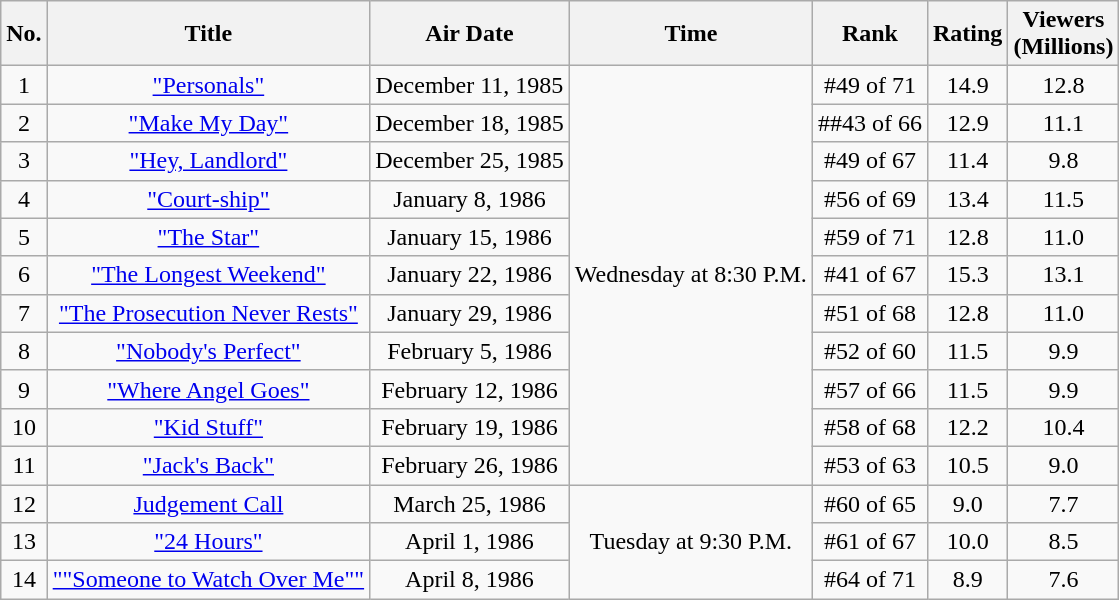<table class="wikitable" style="text-align:center">
<tr>
<th>No.</th>
<th>Title</th>
<th>Air Date</th>
<th>Time</th>
<th>Rank</th>
<th>Rating</th>
<th>Viewers <br> (Millions)</th>
</tr>
<tr>
<td>1</td>
<td><a href='#'>"Personals"</a></td>
<td>December 11, 1985</td>
<td style="text-align:center;" rowspan="11">Wednesday at 8:30 P.M.</td>
<td>#49 of 71</td>
<td>14.9</td>
<td>12.8</td>
</tr>
<tr>
<td>2</td>
<td><a href='#'>"Make My Day"</a></td>
<td>December 18, 1985</td>
<td>##43 of 66</td>
<td>12.9</td>
<td>11.1</td>
</tr>
<tr>
<td>3</td>
<td><a href='#'>"Hey, Landlord"</a></td>
<td>December 25, 1985</td>
<td>#49 of 67</td>
<td>11.4</td>
<td>9.8</td>
</tr>
<tr>
<td>4</td>
<td><a href='#'>"Court-ship"</a></td>
<td>January 8, 1986</td>
<td>#56 of 69</td>
<td>13.4</td>
<td>11.5</td>
</tr>
<tr>
<td>5</td>
<td><a href='#'>"The Star"</a></td>
<td>January 15, 1986</td>
<td>#59 of 71</td>
<td>12.8</td>
<td>11.0</td>
</tr>
<tr>
<td>6</td>
<td><a href='#'>"The Longest Weekend"</a></td>
<td>January 22, 1986</td>
<td>#41 of 67</td>
<td>15.3</td>
<td>13.1</td>
</tr>
<tr>
<td>7</td>
<td><a href='#'>"The Prosecution Never Rests"</a></td>
<td>January 29, 1986</td>
<td>#51 of 68</td>
<td>12.8</td>
<td>11.0</td>
</tr>
<tr>
<td>8</td>
<td><a href='#'>"Nobody's Perfect"</a></td>
<td>February 5, 1986</td>
<td>#52 of 60</td>
<td>11.5</td>
<td>9.9</td>
</tr>
<tr>
<td>9</td>
<td><a href='#'>"Where Angel Goes"</a></td>
<td>February 12, 1986</td>
<td>#57 of 66</td>
<td>11.5</td>
<td>9.9</td>
</tr>
<tr>
<td>10</td>
<td><a href='#'>"Kid Stuff"</a></td>
<td>February 19, 1986</td>
<td>#58 of 68</td>
<td>12.2</td>
<td>10.4</td>
</tr>
<tr>
<td>11</td>
<td><a href='#'>"Jack's Back"</a></td>
<td>February 26, 1986</td>
<td>#53 of 63</td>
<td>10.5</td>
<td>9.0</td>
</tr>
<tr>
<td>12</td>
<td><a href='#'>Judgement Call</a></td>
<td>March 25, 1986</td>
<td style="text-align:center;" rowspan="3">Tuesday at 9:30 P.M.</td>
<td>#60 of 65</td>
<td>9.0</td>
<td>7.7</td>
</tr>
<tr>
<td>13</td>
<td><a href='#'>"24 Hours"</a></td>
<td>April 1, 1986</td>
<td>#61 of 67</td>
<td>10.0</td>
<td>8.5</td>
</tr>
<tr>
<td>14</td>
<td><a href='#'>""Someone to Watch Over Me""</a></td>
<td>April 8, 1986</td>
<td>#64 of 71</td>
<td>8.9</td>
<td>7.6</td>
</tr>
</table>
